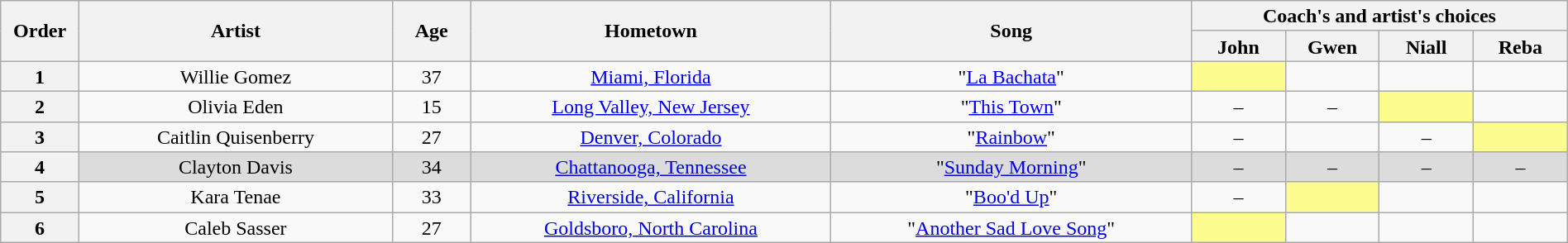<table class="wikitable" style="text-align:center; line-height:17px; width:100%">
<tr>
<th rowspan="2" scope="col" style="width:05%">Order</th>
<th rowspan="2" scope="col" style="width:20%">Artist</th>
<th rowspan="2" scope="col" style="width:05%">Age</th>
<th rowspan="2" scope="col" style="width:23%">Hometown</th>
<th rowspan="2" scope="col" style="width:23%">Song</th>
<th colspan="4" scope="col" style="width:25%">Coach's and artist's choices</th>
</tr>
<tr>
<th style="width:06%">John</th>
<th style="width:06%">Gwen</th>
<th style="width:06%">Niall</th>
<th style="width:06%">Reba</th>
</tr>
<tr>
<th>1</th>
<td>Willie Gomez</td>
<td>37</td>
<td><a href='#'>Miami, Florida</a></td>
<td>"<a href='#'>La Bachata</a>"</td>
<td style="background:#fdfc8f"><em></em></td>
<td><em></em></td>
<td><em></em></td>
<td><em></em></td>
</tr>
<tr>
<th>2</th>
<td>Olivia Eden</td>
<td>15</td>
<td><a href='#'>Long Valley, New Jersey</a></td>
<td>"<a href='#'>This Town</a>"</td>
<td>–</td>
<td>–</td>
<td style="background:#fdfc8f"><em></em></td>
<td><em></em></td>
</tr>
<tr>
<th>3</th>
<td>Caitlin Quisenberry</td>
<td>27</td>
<td><a href='#'>Denver, Colorado</a></td>
<td>"<a href='#'>Rainbow</a>"</td>
<td>–</td>
<td><em></em></td>
<td>–</td>
<td style="background:#fdfc8f"><em></em></td>
</tr>
<tr style="background:#DCDCDC">
<th>4</th>
<td>Clayton Davis</td>
<td>34</td>
<td><a href='#'>Chattanooga, Tennessee</a></td>
<td>"<a href='#'>Sunday Morning</a>"</td>
<td>–</td>
<td>–</td>
<td>–</td>
<td>–</td>
</tr>
<tr>
<th>5</th>
<td>Kara Tenae</td>
<td>33</td>
<td><a href='#'>Riverside, California</a></td>
<td>"<a href='#'>Boo'd Up</a>"</td>
<td>–</td>
<td style="background:#fdfc8f"><em></em></td>
<td><em></em></td>
<td><em></em></td>
</tr>
<tr>
<th>6</th>
<td>Caleb Sasser</td>
<td>27</td>
<td><a href='#'>Goldsboro, North Carolina</a></td>
<td>"<a href='#'>Another Sad Love Song</a>"</td>
<td style="background:#fdfc8f"><em></em></td>
<td><em></em></td>
<td><em></em></td>
<td><em></em></td>
</tr>
</table>
